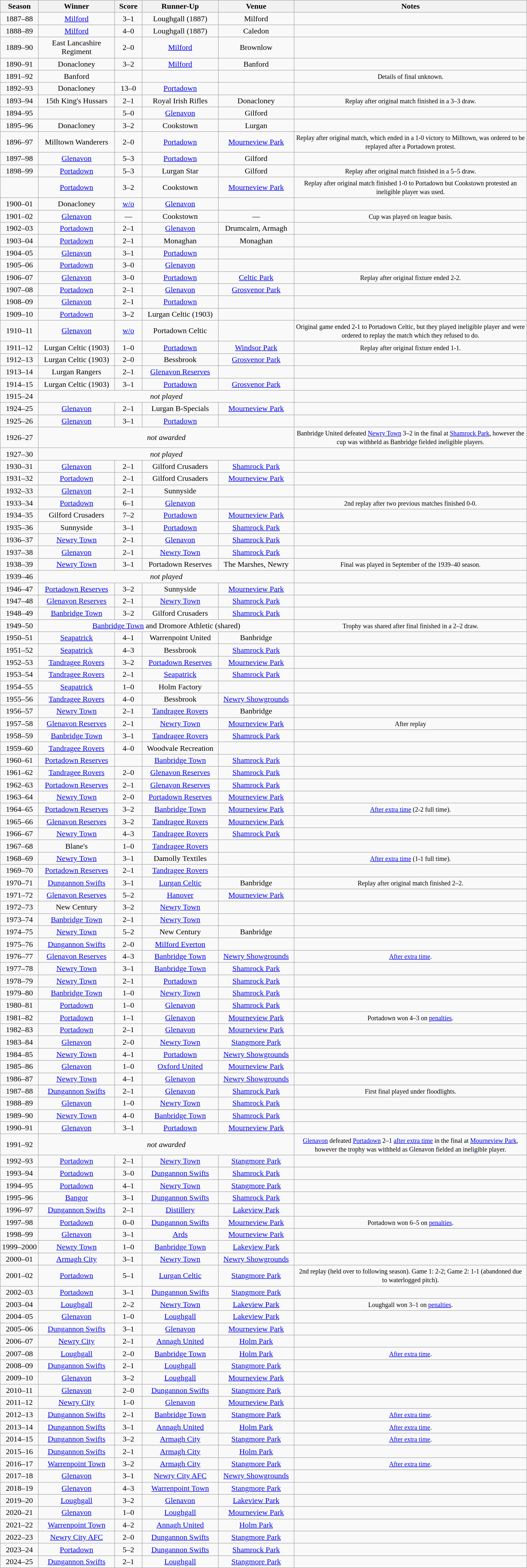<table class="wikitable" style="text-align:center">
<tr>
<th>Season</th>
<th width="150">Winner</th>
<th width="50">Score</th>
<th width="150">Runner-Up</th>
<th width="150">Venue</th>
<th width="475">Notes</th>
</tr>
<tr>
<td>1887–88</td>
<td><a href='#'>Milford</a></td>
<td>3–1</td>
<td>Loughgall (1887)</td>
<td>Milford</td>
<td></td>
</tr>
<tr>
<td>1888–89</td>
<td><a href='#'>Milford</a></td>
<td>4–0</td>
<td>Loughgall (1887)</td>
<td>Caledon</td>
<td></td>
</tr>
<tr>
<td>1889–90</td>
<td>East Lancashire Regiment</td>
<td>2–0</td>
<td><a href='#'>Milford</a></td>
<td>Brownlow</td>
<td></td>
</tr>
<tr>
<td>1890–91</td>
<td>Donacloney</td>
<td>3–2</td>
<td><a href='#'>Milford</a></td>
<td>Banford</td>
<td></td>
</tr>
<tr>
<td>1891–92</td>
<td>Banford</td>
<td></td>
<td></td>
<td></td>
<td><small>Details of final unknown.</small></td>
</tr>
<tr>
<td>1892–93</td>
<td>Donacloney</td>
<td>13–0</td>
<td><a href='#'>Portadown</a></td>
<td></td>
<td></td>
</tr>
<tr>
<td>1893–94</td>
<td>15th King's Hussars</td>
<td>2–1</td>
<td>Royal Irish Rifles</td>
<td>Donacloney</td>
<td><small>Replay after original match finished in a 3–3 draw.</small></td>
</tr>
<tr>
<td>1894–95</td>
<td></td>
<td>5–0</td>
<td><a href='#'>Glenavon</a></td>
<td>Gilford</td>
<td></td>
</tr>
<tr>
<td>1895–96</td>
<td>Donacloney</td>
<td>3–2</td>
<td>Cookstown</td>
<td>Lurgan</td>
<td></td>
</tr>
<tr>
<td>1896–97</td>
<td>Milltown Wanderers</td>
<td>2–0</td>
<td><a href='#'>Portadown</a></td>
<td><a href='#'>Mourneview Park</a></td>
<td><small>Replay after original match, which ended in a 1-0 victory to Milltown, was ordered to be replayed after a Portadown protest.</small></td>
</tr>
<tr>
<td>1897–98</td>
<td><a href='#'>Glenavon</a></td>
<td>5–3</td>
<td><a href='#'>Portadown</a></td>
<td>Gilford</td>
<td></td>
</tr>
<tr>
<td>1898–99</td>
<td><a href='#'>Portadown</a></td>
<td>5–3</td>
<td>Lurgan Star</td>
<td>Gilford</td>
<td><small>Replay after original match finished in a 5–5 draw.</small></td>
</tr>
<tr>
<td></td>
<td><a href='#'>Portadown</a></td>
<td>3–2</td>
<td>Cookstown</td>
<td><a href='#'>Mourneview Park</a></td>
<td><small>Replay after original match finished 1-0 to Portadown but Cookstown protested an ineligible player was used.</small></td>
</tr>
<tr>
<td>1900–01</td>
<td>Donacloney</td>
<td><a href='#'>w/o</a></td>
<td><a href='#'>Glenavon</a></td>
<td></td>
<td></td>
</tr>
<tr>
<td>1901–02</td>
<td><a href='#'>Glenavon</a></td>
<td>—</td>
<td>Cookstown</td>
<td>—</td>
<td><small>Cup was played on league basis.</small></td>
</tr>
<tr>
<td>1902–03</td>
<td><a href='#'>Portadown</a></td>
<td>2–1</td>
<td><a href='#'>Glenavon</a></td>
<td>Drumcairn, Armagh</td>
<td></td>
</tr>
<tr>
<td>1903–04</td>
<td><a href='#'>Portadown</a></td>
<td>2–1</td>
<td>Monaghan</td>
<td>Monaghan</td>
<td></td>
</tr>
<tr>
<td>1904–05</td>
<td><a href='#'>Glenavon</a></td>
<td>3–1</td>
<td><a href='#'>Portadown</a></td>
<td></td>
<td></td>
</tr>
<tr>
<td>1905–06</td>
<td><a href='#'>Portadown</a></td>
<td>3–0</td>
<td><a href='#'>Glenavon</a></td>
<td></td>
<td></td>
</tr>
<tr>
<td>1906–07</td>
<td><a href='#'>Glenavon</a></td>
<td>3–0</td>
<td><a href='#'>Portadown</a></td>
<td><a href='#'>Celtic Park</a></td>
<td><small>Replay after original fixture ended 2-2.</small></td>
</tr>
<tr>
<td>1907–08</td>
<td><a href='#'>Portadown</a></td>
<td>2–1</td>
<td><a href='#'>Glenavon</a></td>
<td><a href='#'>Grosvenor Park</a></td>
<td></td>
</tr>
<tr>
<td>1908–09</td>
<td><a href='#'>Glenavon</a></td>
<td>2–1</td>
<td><a href='#'>Portadown</a></td>
<td></td>
<td></td>
</tr>
<tr>
<td>1909–10</td>
<td><a href='#'>Portadown</a></td>
<td>3–2</td>
<td>Lurgan Celtic (1903)</td>
<td></td>
<td></td>
</tr>
<tr>
<td>1910–11</td>
<td><a href='#'>Glenavon</a></td>
<td><a href='#'>w/o</a></td>
<td>Portadown Celtic</td>
<td></td>
<td><small>Original game ended 2-1 to Portadown Celtic, but they played ineligible player and were ordered to replay the match which they refused to do.</small></td>
</tr>
<tr>
<td>1911–12</td>
<td>Lurgan Celtic (1903)</td>
<td>1–0</td>
<td><a href='#'>Portadown</a></td>
<td><a href='#'>Windsor Park</a></td>
<td><small>Replay after original fixture ended 1-1.</small></td>
</tr>
<tr>
<td>1912–13</td>
<td>Lurgan Celtic (1903)</td>
<td>2–0</td>
<td>Bessbrook</td>
<td><a href='#'>Grosvenor Park</a></td>
<td></td>
</tr>
<tr>
<td>1913–14</td>
<td>Lurgan Rangers</td>
<td>2–1</td>
<td><a href='#'>Glenavon Reserves</a></td>
<td></td>
<td></td>
</tr>
<tr>
<td>1914–15</td>
<td>Lurgan Celtic (1903)</td>
<td>3–1</td>
<td><a href='#'>Portadown</a></td>
<td><a href='#'>Grosvenor Park</a></td>
<td></td>
</tr>
<tr>
<td>1915–24</td>
<td colspan=4><em>not played</em></td>
<td></td>
</tr>
<tr>
<td>1924–25</td>
<td><a href='#'>Glenavon</a></td>
<td>2–1</td>
<td>Lurgan B-Specials</td>
<td><a href='#'>Mourneview Park</a></td>
<td></td>
</tr>
<tr>
<td>1925–26</td>
<td><a href='#'>Glenavon</a></td>
<td>3–1</td>
<td><a href='#'>Portadown</a></td>
<td></td>
<td></td>
</tr>
<tr>
<td>1926–27</td>
<td colspan=4><em>not awarded</em></td>
<td><small>Banbridge United defeated <a href='#'>Newry Town</a> 3–2 in the final at <a href='#'>Shamrock Park</a>, however the cup was withheld as Banbridge fielded ineligible players.</small></td>
</tr>
<tr>
<td>1927–30</td>
<td colspan=4><em>not played</em></td>
<td></td>
</tr>
<tr>
<td>1930–31</td>
<td><a href='#'>Glenavon</a></td>
<td>2–1</td>
<td>Gilford Crusaders</td>
<td><a href='#'>Shamrock Park</a></td>
<td></td>
</tr>
<tr>
<td>1931–32</td>
<td><a href='#'>Portadown</a></td>
<td>2–1</td>
<td>Gilford Crusaders</td>
<td><a href='#'>Mourneview Park</a></td>
<td></td>
</tr>
<tr>
<td>1932–33</td>
<td><a href='#'>Glenavon</a></td>
<td>2–1</td>
<td>Sunnyside</td>
<td></td>
<td></td>
</tr>
<tr>
<td>1933–34</td>
<td><a href='#'>Portadown</a></td>
<td>6–1</td>
<td><a href='#'>Glenavon</a></td>
<td></td>
<td><small>2nd replay after two previous matches finished 0-0.</small></td>
</tr>
<tr>
<td>1934–35</td>
<td>Gilford Crusaders</td>
<td>7–2</td>
<td><a href='#'>Portadown</a></td>
<td><a href='#'>Mourneview Park</a></td>
<td></td>
</tr>
<tr>
<td>1935–36</td>
<td>Sunnyside</td>
<td>3–1</td>
<td><a href='#'>Portadown</a></td>
<td><a href='#'>Shamrock Park</a></td>
<td></td>
</tr>
<tr>
<td>1936–37</td>
<td><a href='#'>Newry Town</a></td>
<td>2–1</td>
<td><a href='#'>Glenavon</a></td>
<td><a href='#'>Shamrock Park</a></td>
<td></td>
</tr>
<tr>
<td>1937–38</td>
<td><a href='#'>Glenavon</a></td>
<td>2–1</td>
<td><a href='#'>Newry Town</a></td>
<td><a href='#'>Shamrock Park</a></td>
<td></td>
</tr>
<tr>
<td>1938–39</td>
<td><a href='#'>Newry Town</a></td>
<td>3–1</td>
<td>Portadown Reserves</td>
<td>The Marshes, Newry</td>
<td><small>Final was played in September of the 1939–40 season.</small></td>
</tr>
<tr>
<td>1939–46</td>
<td colspan=4><em>not played</em></td>
<td></td>
</tr>
<tr>
<td>1946–47</td>
<td><a href='#'>Portadown Reserves</a></td>
<td>3–2</td>
<td>Sunnyside</td>
<td><a href='#'>Mourneview Park</a></td>
<td></td>
</tr>
<tr>
<td>1947–48</td>
<td><a href='#'>Glenavon Reserves</a></td>
<td>2–1</td>
<td><a href='#'>Newry Town</a></td>
<td><a href='#'>Shamrock Park</a></td>
<td></td>
</tr>
<tr>
<td>1948–49</td>
<td><a href='#'>Banbridge Town</a></td>
<td>3–2</td>
<td>Gilford Crusaders</td>
<td><a href='#'>Shamrock Park</a></td>
<td></td>
</tr>
<tr>
<td>1949–50</td>
<td colspan=4><a href='#'>Banbridge Town</a> and Dromore Athletic (shared)</td>
<td><small>Trophy was shared after final finished in a 2–2 draw.</small></td>
</tr>
<tr>
<td>1950–51</td>
<td><a href='#'>Seapatrick</a></td>
<td>4–1</td>
<td>Warrenpoint United</td>
<td>Banbridge</td>
<td></td>
</tr>
<tr>
<td>1951–52</td>
<td><a href='#'>Seapatrick</a></td>
<td>4–3</td>
<td>Bessbrook</td>
<td><a href='#'>Shamrock Park</a></td>
<td></td>
</tr>
<tr>
<td>1952–53</td>
<td><a href='#'>Tandragee Rovers</a></td>
<td>3–2</td>
<td><a href='#'>Portadown Reserves</a></td>
<td><a href='#'>Mourneview Park</a></td>
<td></td>
</tr>
<tr>
<td>1953–54</td>
<td><a href='#'>Tandragee Rovers</a></td>
<td>2–1</td>
<td><a href='#'>Seapatrick</a></td>
<td><a href='#'>Shamrock Park</a></td>
<td></td>
</tr>
<tr>
<td>1954–55</td>
<td><a href='#'>Seapatrick</a></td>
<td>1–0</td>
<td>Holm Factory</td>
<td></td>
<td></td>
</tr>
<tr>
<td>1955–56</td>
<td><a href='#'>Tandragee Rovers</a></td>
<td>4–0</td>
<td>Bessbrook</td>
<td><a href='#'>Newry Showgrounds</a></td>
<td></td>
</tr>
<tr>
<td>1956–57</td>
<td><a href='#'>Newry Town</a></td>
<td>2–1</td>
<td><a href='#'>Tandragee Rovers</a></td>
<td>Banbridge</td>
<td></td>
</tr>
<tr>
<td>1957–58</td>
<td><a href='#'>Glenavon Reserves</a></td>
<td>2–1</td>
<td><a href='#'>Newry Town</a></td>
<td><a href='#'>Mourneview Park</a></td>
<td><small>After replay</small></td>
</tr>
<tr>
<td>1958–59</td>
<td><a href='#'>Banbridge Town</a></td>
<td>3–1</td>
<td><a href='#'>Tandragee Rovers</a></td>
<td><a href='#'>Shamrock Park</a></td>
<td></td>
</tr>
<tr>
<td>1959–60</td>
<td><a href='#'>Tandragee Rovers</a></td>
<td>4–0</td>
<td>Woodvale Recreation</td>
<td></td>
<td></td>
</tr>
<tr>
<td>1960–61</td>
<td><a href='#'>Portadown Reserves</a></td>
<td></td>
<td><a href='#'>Banbridge Town</a></td>
<td><a href='#'>Shamrock Park</a></td>
<td></td>
</tr>
<tr>
<td>1961–62</td>
<td><a href='#'>Tandragee Rovers</a></td>
<td>2–0</td>
<td><a href='#'>Glenavon Reserves</a></td>
<td><a href='#'>Shamrock Park</a></td>
<td></td>
</tr>
<tr>
<td>1962–63</td>
<td><a href='#'>Portadown Reserves</a></td>
<td>2–1</td>
<td><a href='#'>Glenavon Reserves</a></td>
<td><a href='#'>Shamrock Park</a></td>
<td></td>
</tr>
<tr>
<td>1963–64</td>
<td><a href='#'>Newry Town</a></td>
<td>2–0</td>
<td><a href='#'>Portadown Reserves</a></td>
<td><a href='#'>Mourneview Park</a></td>
<td></td>
</tr>
<tr>
<td>1964–65</td>
<td><a href='#'>Portadown Reserves</a></td>
<td>3–2</td>
<td><a href='#'>Banbridge Town</a></td>
<td><a href='#'>Mourneview Park</a></td>
<td><small><a href='#'>After extra time</a> (2-2 full time).</small></td>
</tr>
<tr>
<td>1965–66</td>
<td><a href='#'>Glenavon Reserves</a></td>
<td>3–2</td>
<td><a href='#'>Tandragee Rovers</a></td>
<td><a href='#'>Mourneview Park</a></td>
<td></td>
</tr>
<tr>
<td>1966–67</td>
<td><a href='#'>Newry Town</a></td>
<td>4–3</td>
<td><a href='#'>Tandragee Rovers</a></td>
<td><a href='#'>Shamrock Park</a></td>
<td></td>
</tr>
<tr>
<td>1967–68</td>
<td>Blane's</td>
<td>1–0</td>
<td><a href='#'>Tandragee Rovers</a></td>
<td></td>
<td></td>
</tr>
<tr>
<td>1968–69</td>
<td><a href='#'>Newry Town</a></td>
<td>3–1</td>
<td>Damolly Textiles</td>
<td></td>
<td><small><a href='#'>After extra time</a> (1-1 full time).</small></td>
</tr>
<tr>
<td>1969–70</td>
<td><a href='#'>Portadown Reserves</a></td>
<td>2–1</td>
<td><a href='#'>Tandragee Rovers</a></td>
<td></td>
<td></td>
</tr>
<tr>
<td>1970–71</td>
<td><a href='#'>Dungannon Swifts</a></td>
<td>3–1</td>
<td><a href='#'>Lurgan Celtic</a></td>
<td>Banbridge</td>
<td><small>Replay after original match finished 2–2.</small></td>
</tr>
<tr>
<td>1971–72</td>
<td><a href='#'>Glenavon Reserves</a></td>
<td>5–2</td>
<td><a href='#'>Hanover</a></td>
<td><a href='#'>Mourneview Park</a></td>
<td></td>
</tr>
<tr>
<td>1972–73</td>
<td>New Century</td>
<td>3–2</td>
<td><a href='#'>Newry Town</a></td>
<td></td>
<td></td>
</tr>
<tr>
<td>1973–74</td>
<td><a href='#'>Banbridge Town</a></td>
<td>2–1</td>
<td><a href='#'>Newry Town</a></td>
<td></td>
<td></td>
</tr>
<tr>
<td>1974–75</td>
<td><a href='#'>Newry Town</a></td>
<td>5–2</td>
<td>New Century</td>
<td>Banbridge</td>
<td></td>
</tr>
<tr>
<td>1975–76</td>
<td><a href='#'>Dungannon Swifts</a></td>
<td>2–0</td>
<td><a href='#'>Milford Everton</a></td>
<td></td>
<td></td>
</tr>
<tr>
<td>1976–77</td>
<td><a href='#'>Glenavon Reserves</a></td>
<td>4–3</td>
<td><a href='#'>Banbridge Town</a></td>
<td><a href='#'>Newry Showgrounds</a></td>
<td><small><a href='#'>After extra time</a>.</small></td>
</tr>
<tr>
<td>1977–78</td>
<td><a href='#'>Newry Town</a></td>
<td>3–1</td>
<td><a href='#'>Banbridge Town</a></td>
<td><a href='#'>Shamrock Park</a></td>
<td></td>
</tr>
<tr>
<td>1978–79</td>
<td><a href='#'>Newry Town</a></td>
<td>2–1</td>
<td><a href='#'>Portadown</a></td>
<td><a href='#'>Shamrock Park</a></td>
<td></td>
</tr>
<tr>
<td>1979–80</td>
<td><a href='#'>Banbridge Town</a></td>
<td>1–0</td>
<td><a href='#'>Newry Town</a></td>
<td><a href='#'>Shamrock Park</a></td>
<td></td>
</tr>
<tr>
<td>1980–81</td>
<td><a href='#'>Portadown</a></td>
<td>1–0</td>
<td><a href='#'>Glenavon</a></td>
<td><a href='#'>Shamrock Park</a></td>
<td></td>
</tr>
<tr>
<td>1981–82</td>
<td><a href='#'>Portadown</a></td>
<td>1–1</td>
<td><a href='#'>Glenavon</a></td>
<td><a href='#'>Mourneview Park</a></td>
<td><small>Portadown won 4–3 on <a href='#'>penalties</a>.</small></td>
</tr>
<tr>
<td>1982–83</td>
<td><a href='#'>Portadown</a></td>
<td>2–1</td>
<td><a href='#'>Glenavon</a></td>
<td><a href='#'>Mourneview Park</a></td>
<td></td>
</tr>
<tr>
<td>1983–84</td>
<td><a href='#'>Glenavon</a></td>
<td>2–0</td>
<td><a href='#'>Newry Town</a></td>
<td><a href='#'>Stangmore Park</a></td>
<td></td>
</tr>
<tr>
<td>1984–85</td>
<td><a href='#'>Newry Town</a></td>
<td>4–1</td>
<td><a href='#'>Portadown</a></td>
<td><a href='#'>Newry Showgrounds</a></td>
<td></td>
</tr>
<tr>
<td>1985–86</td>
<td><a href='#'>Glenavon</a></td>
<td>1–0</td>
<td><a href='#'>Oxford United</a></td>
<td><a href='#'>Mourneview Park</a></td>
<td></td>
</tr>
<tr>
<td>1986–87</td>
<td><a href='#'>Newry Town</a></td>
<td>4–1</td>
<td><a href='#'>Glenavon</a></td>
<td><a href='#'>Newry Showgrounds</a></td>
<td></td>
</tr>
<tr>
<td>1987–88</td>
<td><a href='#'>Dungannon Swifts</a></td>
<td>2–1</td>
<td><a href='#'>Glenavon</a></td>
<td><a href='#'>Shamrock Park</a></td>
<td><small>First final played under floodlights.</small></td>
</tr>
<tr>
<td>1988–89</td>
<td><a href='#'>Glenavon</a></td>
<td>1–0</td>
<td><a href='#'>Newry Town</a></td>
<td><a href='#'>Shamrock Park</a></td>
<td></td>
</tr>
<tr>
<td>1989–90</td>
<td><a href='#'>Newry Town</a></td>
<td>4–0</td>
<td><a href='#'>Banbridge Town</a></td>
<td><a href='#'>Shamrock Park</a></td>
<td></td>
</tr>
<tr>
<td>1990–91</td>
<td><a href='#'>Glenavon</a></td>
<td>3–1</td>
<td><a href='#'>Portadown</a></td>
<td><a href='#'>Mourneview Park</a></td>
<td></td>
</tr>
<tr>
<td>1991–92</td>
<td colspan=4><em>not awarded</em></td>
<td><small><a href='#'>Glenavon</a> defeated <a href='#'>Portadown</a> 2–1 <a href='#'>after extra time</a> in the final at <a href='#'>Mourneview Park</a>, however the trophy was withheld as Glenavon fielded an ineligible player.</small></td>
</tr>
<tr>
<td>1992–93</td>
<td><a href='#'>Portadown</a></td>
<td>2–1</td>
<td><a href='#'>Newry Town</a></td>
<td><a href='#'>Stangmore Park</a></td>
<td></td>
</tr>
<tr>
<td>1993–94</td>
<td><a href='#'>Portadown</a></td>
<td>3–0</td>
<td><a href='#'>Dungannon Swifts</a></td>
<td><a href='#'>Shamrock Park</a></td>
<td></td>
</tr>
<tr>
<td>1994–95</td>
<td><a href='#'>Portadown</a></td>
<td>4–1</td>
<td><a href='#'>Newry Town</a></td>
<td><a href='#'>Stangmore Park</a></td>
<td></td>
</tr>
<tr>
<td>1995–96</td>
<td><a href='#'>Bangor</a></td>
<td>3–1</td>
<td><a href='#'>Dungannon Swifts</a></td>
<td><a href='#'>Shamrock Park</a></td>
<td></td>
</tr>
<tr>
<td>1996–97</td>
<td><a href='#'>Dungannon Swifts</a></td>
<td>2–1</td>
<td><a href='#'>Distillery</a></td>
<td><a href='#'>Lakeview Park</a></td>
<td></td>
</tr>
<tr>
<td>1997–98</td>
<td><a href='#'>Portadown</a></td>
<td>0–0</td>
<td><a href='#'>Dungannon Swifts</a></td>
<td><a href='#'>Mourneview Park</a></td>
<td><small>Portadown won 6–5 on <a href='#'>penalties</a>.</small></td>
</tr>
<tr>
<td>1998–99</td>
<td><a href='#'>Glenavon</a></td>
<td>3–1</td>
<td><a href='#'>Ards</a></td>
<td><a href='#'>Mourneview Park</a></td>
<td></td>
</tr>
<tr>
<td>1999–2000</td>
<td><a href='#'>Newry Town</a></td>
<td>1–0</td>
<td><a href='#'>Banbridge Town</a></td>
<td><a href='#'>Lakeview Park</a></td>
<td></td>
</tr>
<tr>
<td>2000–01</td>
<td><a href='#'>Armagh City</a></td>
<td>3–1</td>
<td><a href='#'>Newry Town</a></td>
<td><a href='#'>Newry Showgrounds</a></td>
<td></td>
</tr>
<tr>
<td>2001–02</td>
<td><a href='#'>Portadown</a></td>
<td>5–1</td>
<td><a href='#'>Lurgan Celtic</a></td>
<td><a href='#'>Stangmore Park</a></td>
<td><small>2nd replay (held over to following season). Game 1: 2-2; Game 2: 1-1 (abandoned due to waterlogged pitch).</small></td>
</tr>
<tr>
<td>2002–03</td>
<td><a href='#'>Portadown</a></td>
<td>3–1</td>
<td><a href='#'>Dungannon Swifts</a></td>
<td><a href='#'>Stangmore Park</a></td>
<td></td>
</tr>
<tr>
<td>2003–04</td>
<td><a href='#'>Loughgall</a></td>
<td>2–2</td>
<td><a href='#'>Newry Town</a></td>
<td><a href='#'>Lakeview Park</a></td>
<td><small>Loughgall won 3–1 on <a href='#'>penalties</a>.</small></td>
</tr>
<tr>
<td>2004–05</td>
<td><a href='#'>Glenavon</a></td>
<td>1–0</td>
<td><a href='#'>Loughgall</a></td>
<td><a href='#'>Lakeview Park</a></td>
<td></td>
</tr>
<tr>
<td>2005–06</td>
<td><a href='#'>Dungannon Swifts</a></td>
<td>3–1</td>
<td><a href='#'>Glenavon</a></td>
<td><a href='#'>Mourneview Park</a></td>
<td></td>
</tr>
<tr>
<td>2006–07</td>
<td><a href='#'>Newry City</a></td>
<td>2–1</td>
<td><a href='#'>Annagh United</a></td>
<td><a href='#'>Holm Park</a></td>
<td></td>
</tr>
<tr>
<td>2007–08</td>
<td><a href='#'>Loughgall</a></td>
<td>2–0</td>
<td><a href='#'>Banbridge Town</a></td>
<td><a href='#'>Holm Park</a></td>
<td><small><a href='#'>After extra time</a>.</small></td>
</tr>
<tr>
<td>2008–09</td>
<td><a href='#'>Dungannon Swifts</a></td>
<td>2–1</td>
<td><a href='#'>Loughgall</a></td>
<td><a href='#'>Stangmore Park</a></td>
<td></td>
</tr>
<tr>
<td>2009–10</td>
<td><a href='#'>Glenavon</a></td>
<td>3–2</td>
<td><a href='#'>Loughgall</a></td>
<td><a href='#'>Mourneview Park</a></td>
<td></td>
</tr>
<tr>
<td>2010–11</td>
<td><a href='#'>Glenavon</a></td>
<td>2–0</td>
<td><a href='#'>Dungannon Swifts</a></td>
<td><a href='#'>Stangmore Park</a></td>
<td></td>
</tr>
<tr>
<td>2011–12</td>
<td><a href='#'>Newry City</a></td>
<td>1–0</td>
<td><a href='#'>Glenavon</a></td>
<td><a href='#'>Mourneview Park</a></td>
<td></td>
</tr>
<tr>
<td>2012–13</td>
<td><a href='#'>Dungannon Swifts</a></td>
<td>2–1</td>
<td><a href='#'>Banbridge Town</a></td>
<td><a href='#'>Stangmore Park</a></td>
<td><small><a href='#'>After extra time</a>.</small></td>
</tr>
<tr>
<td>2013–14</td>
<td><a href='#'>Dungannon Swifts</a></td>
<td>3–1</td>
<td><a href='#'>Annagh United</a></td>
<td><a href='#'>Holm Park</a></td>
<td><small><a href='#'>After extra time</a>.</small></td>
</tr>
<tr>
<td>2014–15</td>
<td><a href='#'>Dungannon Swifts</a></td>
<td>3–2</td>
<td><a href='#'>Armagh City</a></td>
<td><a href='#'>Stangmore Park</a></td>
<td><small><a href='#'>After extra time</a>.</small></td>
</tr>
<tr>
<td>2015–16</td>
<td><a href='#'>Dungannon Swifts</a></td>
<td>2–1</td>
<td><a href='#'>Armagh City</a></td>
<td><a href='#'>Holm Park</a></td>
<td></td>
</tr>
<tr>
<td>2016–17</td>
<td><a href='#'>Warrenpoint Town</a></td>
<td>3–2</td>
<td><a href='#'>Armagh City</a></td>
<td><a href='#'>Stangmore Park</a></td>
<td><small><a href='#'>After extra time</a>.</small></td>
</tr>
<tr>
<td>2017–18</td>
<td><a href='#'>Glenavon</a></td>
<td>3–1</td>
<td><a href='#'>Newry City AFC</a></td>
<td><a href='#'>Newry Showgrounds</a></td>
<td></td>
</tr>
<tr>
<td>2018–19</td>
<td><a href='#'>Glenavon</a></td>
<td>4–3</td>
<td><a href='#'>Warrenpoint Town</a></td>
<td><a href='#'>Stangmore Park</a></td>
<td></td>
</tr>
<tr>
<td>2019–20</td>
<td><a href='#'>Loughgall</a></td>
<td>3–2</td>
<td><a href='#'>Glenavon</a></td>
<td><a href='#'>Lakeview Park</a></td>
<td></td>
</tr>
<tr>
<td>2020–21</td>
<td><a href='#'>Glenavon</a></td>
<td>1–0</td>
<td><a href='#'>Loughgall</a></td>
<td><a href='#'>Mourneview Park</a></td>
<td></td>
</tr>
<tr>
<td>2021–22</td>
<td><a href='#'>Warrenpoint Town</a></td>
<td>4–2</td>
<td><a href='#'>Annagh United</a></td>
<td><a href='#'>Holm Park</a></td>
<td></td>
</tr>
<tr>
<td>2022–23</td>
<td><a href='#'>Newry City AFC</a></td>
<td>2–0</td>
<td><a href='#'>Dungannon Swifts</a></td>
<td><a href='#'>Stangmore Park</a></td>
<td></td>
</tr>
<tr>
<td>2023–24</td>
<td><a href='#'>Portadown</a></td>
<td>5–2</td>
<td><a href='#'>Dungannon Swifts</a></td>
<td><a href='#'>Shamrock Park</a></td>
<td></td>
</tr>
<tr>
<td>2024–25</td>
<td><a href='#'>Dungannon Swifts</a></td>
<td>2–1</td>
<td><a href='#'>Loughgall</a></td>
<td><a href='#'>Stangmore Park</a></td>
<td></td>
</tr>
</table>
